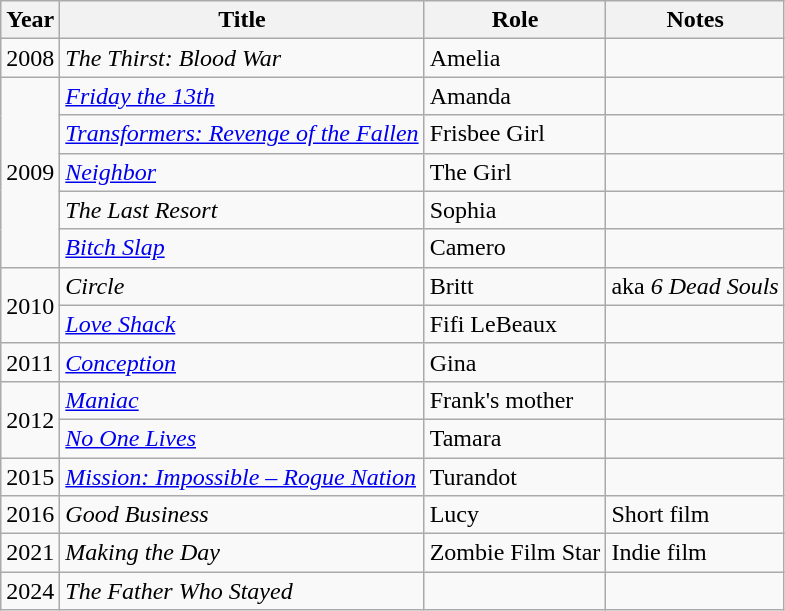<table class="wikitable sortable">
<tr>
<th>Year</th>
<th>Title</th>
<th>Role</th>
<th class="unsortable">Notes</th>
</tr>
<tr>
<td>2008</td>
<td data-sort-value="Thirst: Blood War, The"><em>The Thirst: Blood War</em></td>
<td>Amelia</td>
<td></td>
</tr>
<tr>
<td rowspan="5">2009</td>
<td><em><a href='#'>Friday the 13th</a></em></td>
<td>Amanda</td>
<td></td>
</tr>
<tr>
<td><em><a href='#'>Transformers: Revenge of the Fallen</a></em></td>
<td>Frisbee Girl</td>
<td></td>
</tr>
<tr>
<td><em><a href='#'>Neighbor</a></em></td>
<td>The Girl</td>
<td></td>
</tr>
<tr>
<td data-sort-value="Last Resort, The"><em>The Last Resort</em></td>
<td>Sophia</td>
<td></td>
</tr>
<tr>
<td><em><a href='#'>Bitch Slap</a></em></td>
<td>Camero</td>
<td></td>
</tr>
<tr>
<td rowspan="2">2010</td>
<td><em>Circle</em></td>
<td>Britt</td>
<td>aka <em>6 Dead Souls</em></td>
</tr>
<tr>
<td><em><a href='#'>Love Shack</a></em></td>
<td>Fifi LeBeaux</td>
<td></td>
</tr>
<tr>
<td>2011</td>
<td><em><a href='#'>Conception</a></em></td>
<td>Gina</td>
<td></td>
</tr>
<tr>
<td rowspan="2">2012</td>
<td><em><a href='#'>Maniac</a></em></td>
<td>Frank's mother</td>
<td></td>
</tr>
<tr>
<td><em><a href='#'>No One Lives</a></em></td>
<td>Tamara</td>
<td></td>
</tr>
<tr>
<td>2015</td>
<td><em><a href='#'>Mission: Impossible – Rogue Nation</a></em></td>
<td>Turandot</td>
<td></td>
</tr>
<tr>
<td>2016</td>
<td><em>Good Business</em></td>
<td>Lucy</td>
<td>Short film</td>
</tr>
<tr>
<td>2021</td>
<td><em>Making the Day</em></td>
<td>Zombie Film Star</td>
<td>Indie film</td>
</tr>
<tr>
<td>2024</td>
<td><em>The Father Who Stayed</em></td>
<td></td>
<td></td>
</tr>
</table>
